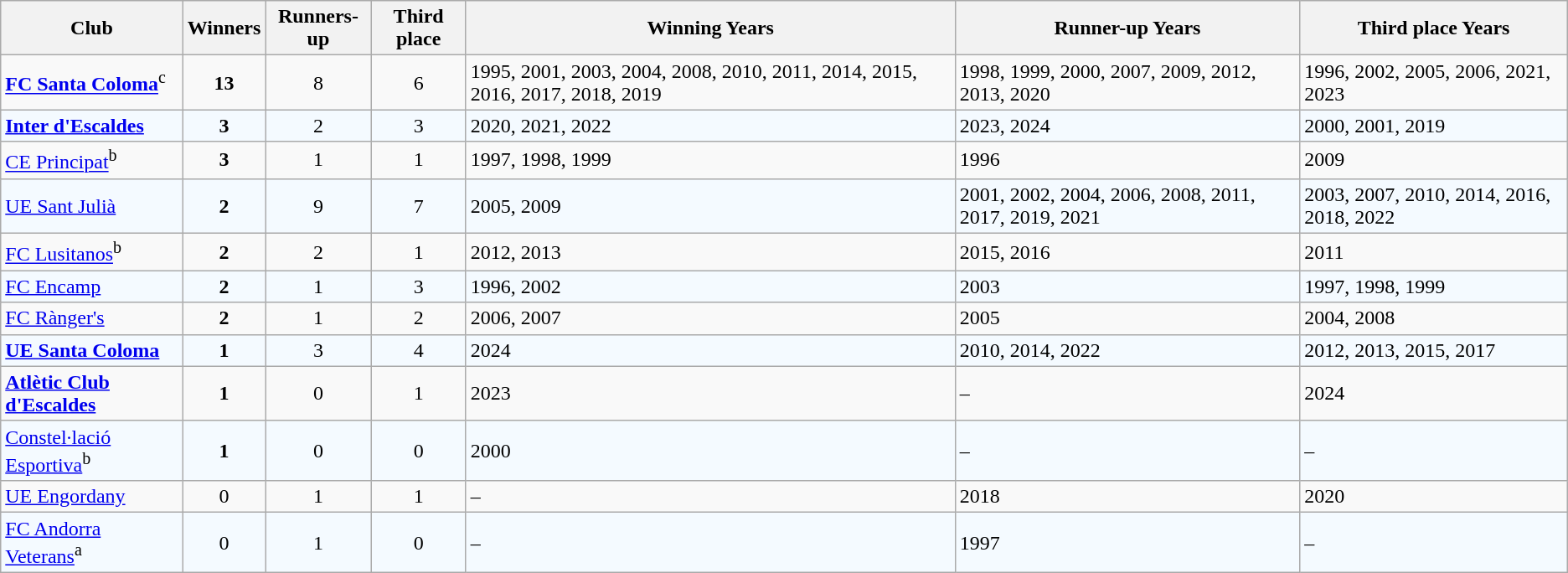<table class="wikitable sortable">
<tr>
<th>Club</th>
<th>Winners</th>
<th>Runners-up</th>
<th>Third place</th>
<th>Winning Years</th>
<th>Runner-up Years</th>
<th>Third place Years</th>
</tr>
<tr>
<td><strong><a href='#'>FC Santa Coloma</a></strong><sup>c</sup></td>
<td align="center"><strong>13</strong></td>
<td align="center">8</td>
<td align="center">6</td>
<td>1995, 2001, 2003, 2004, 2008, 2010, 2011, 2014, 2015, 2016, 2017, 2018, 2019</td>
<td>1998, 1999, 2000, 2007, 2009, 2012, 2013, 2020</td>
<td>1996, 2002, 2005, 2006, 2021, 2023</td>
</tr>
<tr bgcolor=#F4FAFF>
<td><strong><a href='#'>Inter d'Escaldes</a></strong></td>
<td align="center"><strong>3</strong></td>
<td align="center">2</td>
<td align="center">3</td>
<td>2020, 2021, 2022</td>
<td>2023, 2024</td>
<td>2000, 2001, 2019</td>
</tr>
<tr>
<td><a href='#'>CE Principat</a><sup>b</sup></td>
<td align="center"><strong>3</strong></td>
<td align="center">1</td>
<td align="center">1</td>
<td>1997, 1998, 1999</td>
<td>1996</td>
<td>2009</td>
</tr>
<tr bgcolor=#F4FAFF>
<td><a href='#'>UE Sant Julià</a></td>
<td align="center"><strong>2</strong></td>
<td align="center">9</td>
<td align="center">7</td>
<td>2005, 2009</td>
<td>2001, 2002, 2004, 2006, 2008, 2011, 2017, 2019, 2021</td>
<td>2003, 2007, 2010, 2014, 2016, 2018, 2022</td>
</tr>
<tr>
<td><a href='#'>FC Lusitanos</a><sup>b</sup></td>
<td align="center"><strong>2</strong></td>
<td align="center">2</td>
<td align="center">1</td>
<td>2012, 2013</td>
<td>2015, 2016</td>
<td>2011</td>
</tr>
<tr bgcolor=#F4FAFF>
<td><a href='#'>FC Encamp</a></td>
<td align="center"><strong>2</strong></td>
<td align="center">1</td>
<td align="center">3</td>
<td>1996, 2002</td>
<td>2003</td>
<td>1997, 1998, 1999</td>
</tr>
<tr>
<td><a href='#'>FC Rànger's</a></td>
<td align="center"><strong>2</strong></td>
<td align="center">1</td>
<td align="center">2</td>
<td>2006, 2007</td>
<td>2005</td>
<td>2004, 2008</td>
</tr>
<tr bgcolor=#F4FAFF>
<td><strong><a href='#'>UE Santa Coloma</a></strong></td>
<td align="center"><strong>1</strong></td>
<td align="center">3</td>
<td align="center">4</td>
<td>2024</td>
<td>2010, 2014, 2022</td>
<td>2012, 2013, 2015, 2017</td>
</tr>
<tr>
<td><strong><a href='#'>Atlètic Club d'Escaldes</a></strong></td>
<td align="center"><strong>1</strong></td>
<td align="center">0</td>
<td align="center">1</td>
<td>2023</td>
<td>–</td>
<td>2024</td>
</tr>
<tr bgcolor=#F4FAFF>
<td><a href='#'>Constel·lació Esportiva</a><sup>b</sup></td>
<td align="center"><strong>1</strong></td>
<td align="center">0</td>
<td align="center">0</td>
<td>2000</td>
<td>–</td>
<td>–</td>
</tr>
<tr>
<td><a href='#'>UE Engordany</a></td>
<td align="center">0</td>
<td align="center">1</td>
<td align="center">1</td>
<td>–</td>
<td>2018</td>
<td>2020</td>
</tr>
<tr bgcolor=#F4FAFF>
<td><a href='#'>FC Andorra Veterans</a><sup>a</sup></td>
<td align="center">0</td>
<td align="center">1</td>
<td align="center">0</td>
<td>–</td>
<td>1997</td>
<td>–</td>
</tr>
</table>
